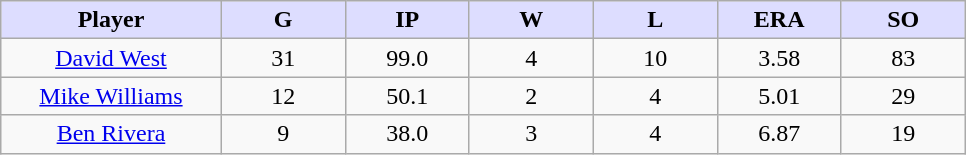<table class="wikitable sortable">
<tr>
<th style="background:#ddf; width:16%;">Player</th>
<th style="background:#ddf; width:9%;">G</th>
<th style="background:#ddf; width:9%;">IP</th>
<th style="background:#ddf; width:9%;">W</th>
<th style="background:#ddf; width:9%;">L</th>
<th style="background:#ddf; width:9%;">ERA</th>
<th style="background:#ddf; width:9%;">SO</th>
</tr>
<tr align=center>
<td><a href='#'>David West</a></td>
<td>31</td>
<td>99.0</td>
<td>4</td>
<td>10</td>
<td>3.58</td>
<td>83</td>
</tr>
<tr align=center>
<td><a href='#'>Mike Williams</a></td>
<td>12</td>
<td>50.1</td>
<td>2</td>
<td>4</td>
<td>5.01</td>
<td>29</td>
</tr>
<tr align=center>
<td><a href='#'>Ben Rivera</a></td>
<td>9</td>
<td>38.0</td>
<td>3</td>
<td>4</td>
<td>6.87</td>
<td>19</td>
</tr>
</table>
